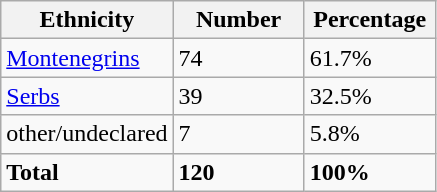<table class="wikitable">
<tr>
<th width="100px">Ethnicity</th>
<th width="80px">Number</th>
<th width="80px">Percentage</th>
</tr>
<tr>
<td><a href='#'>Montenegrins</a></td>
<td>74</td>
<td>61.7%</td>
</tr>
<tr>
<td><a href='#'>Serbs</a></td>
<td>39</td>
<td>32.5%</td>
</tr>
<tr>
<td>other/undeclared</td>
<td>7</td>
<td>5.8%</td>
</tr>
<tr>
<td><strong>Total</strong></td>
<td><strong>120</strong></td>
<td><strong>100%</strong></td>
</tr>
</table>
